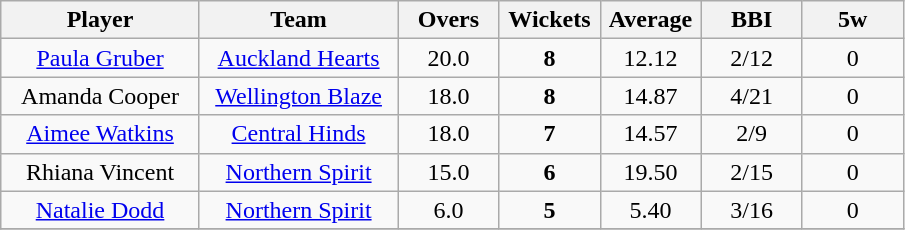<table class="wikitable" style="text-align:center">
<tr>
<th width=125>Player</th>
<th width=125>Team</th>
<th width=60>Overs</th>
<th width=60>Wickets</th>
<th width=60>Average</th>
<th width=60>BBI</th>
<th width=60>5w</th>
</tr>
<tr>
<td><a href='#'>Paula Gruber</a></td>
<td><a href='#'>Auckland Hearts</a></td>
<td>20.0</td>
<td><strong>8</strong></td>
<td>12.12</td>
<td>2/12</td>
<td>0</td>
</tr>
<tr>
<td>Amanda Cooper</td>
<td><a href='#'>Wellington Blaze</a></td>
<td>18.0</td>
<td><strong>8</strong></td>
<td>14.87</td>
<td>4/21</td>
<td>0</td>
</tr>
<tr>
<td><a href='#'>Aimee Watkins</a></td>
<td><a href='#'>Central Hinds</a></td>
<td>18.0</td>
<td><strong>7</strong></td>
<td>14.57</td>
<td>2/9</td>
<td>0</td>
</tr>
<tr>
<td>Rhiana Vincent</td>
<td><a href='#'>Northern Spirit</a></td>
<td>15.0</td>
<td><strong>6</strong></td>
<td>19.50</td>
<td>2/15</td>
<td>0</td>
</tr>
<tr>
<td><a href='#'>Natalie Dodd</a></td>
<td><a href='#'>Northern Spirit</a></td>
<td>6.0</td>
<td><strong>5</strong></td>
<td>5.40</td>
<td>3/16</td>
<td>0</td>
</tr>
<tr>
</tr>
</table>
